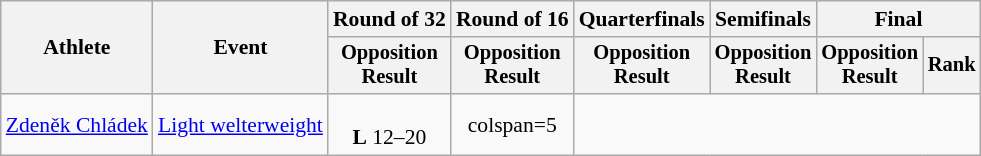<table class="wikitable" style="font-size:90%">
<tr>
<th rowspan="2">Athlete</th>
<th rowspan="2">Event</th>
<th>Round of 32</th>
<th>Round of 16</th>
<th>Quarterfinals</th>
<th>Semifinals</th>
<th colspan=2>Final</th>
</tr>
<tr style="font-size:95%">
<th>Opposition<br>Result</th>
<th>Opposition<br>Result</th>
<th>Opposition<br>Result</th>
<th>Opposition<br>Result</th>
<th>Opposition<br>Result</th>
<th>Rank</th>
</tr>
<tr align=center>
<td align=left><a href='#'>Zdeněk Chládek</a></td>
<td align=left><a href='#'>Light welterweight</a></td>
<td><br><strong>L</strong> 12–20</td>
<td>colspan=5 </td>
</tr>
</table>
